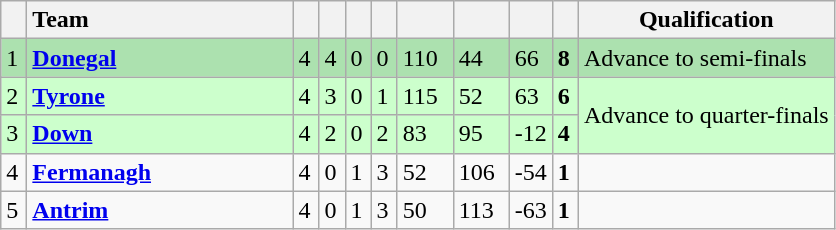<table class="wikitable">
<tr>
<th width="10"></th>
<th width="170" style="text-align:left;">Team</th>
<th width="10"></th>
<th width="10"></th>
<th width="10"></th>
<th width="10"></th>
<th width="30"></th>
<th width="30"></th>
<th width="10"></th>
<th width="10"></th>
<th>Qualification</th>
</tr>
<tr style="background:#ace1af">
<td>1</td>
<td align="left"><strong> <a href='#'>Donegal</a></strong></td>
<td>4</td>
<td>4</td>
<td>0</td>
<td>0</td>
<td>110</td>
<td>44</td>
<td>66</td>
<td><strong>8</strong></td>
<td>Advance to semi-finals</td>
</tr>
<tr style="background:#ccffcc">
<td>2</td>
<td align="left"><strong> <a href='#'>Tyrone</a></strong></td>
<td>4</td>
<td>3</td>
<td>0</td>
<td>1</td>
<td>115</td>
<td>52</td>
<td>63</td>
<td><strong>6</strong></td>
<td rowspan=2>Advance to quarter-finals</td>
</tr>
<tr style="background:#ccffcc">
<td>3</td>
<td align="left"><strong> <a href='#'>Down</a></strong></td>
<td>4</td>
<td>2</td>
<td>0</td>
<td>2</td>
<td>83</td>
<td>95</td>
<td>-12</td>
<td><strong>4</strong></td>
</tr>
<tr>
<td>4</td>
<td align="left"><strong> <a href='#'>Fermanagh</a></strong></td>
<td>4</td>
<td>0</td>
<td>1</td>
<td>3</td>
<td>52</td>
<td>106</td>
<td>-54</td>
<td><strong>1</strong></td>
<td></td>
</tr>
<tr>
<td>5</td>
<td align="left"><strong> <a href='#'>Antrim</a></strong></td>
<td>4</td>
<td>0</td>
<td>1</td>
<td>3</td>
<td>50</td>
<td>113</td>
<td>-63</td>
<td><strong>1</strong></td>
<td></td>
</tr>
</table>
